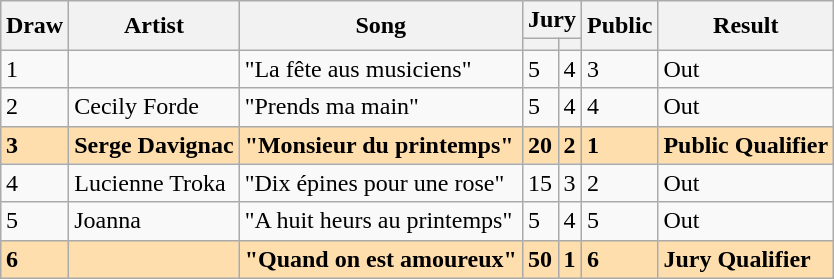<table class="sortable wikitable" style="margin: 1em auto 1em auto; text-align:left">
<tr>
<th rowspan="2">Draw</th>
<th rowspan="2">Artist</th>
<th rowspan="2">Song</th>
<th colspan="2">Jury</th>
<th rowspan="2">Public</th>
<th rowspan="2">Result</th>
</tr>
<tr>
<th><small></small></th>
<th><small></small></th>
</tr>
<tr>
<td>1</td>
<td></td>
<td>"La fête aus musiciens"</td>
<td>5</td>
<td>4</td>
<td>3</td>
<td>Out</td>
</tr>
<tr>
<td>2</td>
<td>Cecily Forde</td>
<td>"Prends ma main"</td>
<td>5</td>
<td>4</td>
<td>4</td>
<td>Out</td>
</tr>
<tr style="font-weight:bold; background:navajowhite;">
<td>3</td>
<td>Serge Davignac</td>
<td>"Monsieur du printemps"</td>
<td>20</td>
<td>2</td>
<td>1</td>
<td>Public Qualifier</td>
</tr>
<tr>
<td>4</td>
<td>Lucienne Troka</td>
<td>"Dix épines pour une rose"</td>
<td>15</td>
<td>3</td>
<td>2</td>
<td>Out</td>
</tr>
<tr>
<td>5</td>
<td>Joanna</td>
<td>"A huit heurs au printemps"</td>
<td>5</td>
<td>4</td>
<td>5</td>
<td>Out</td>
</tr>
<tr style="font-weight:bold; background:navajowhite;">
<td>6</td>
<td></td>
<td>"Quand on est amoureux"</td>
<td>50</td>
<td>1</td>
<td>6</td>
<td>Jury Qualifier</td>
</tr>
</table>
